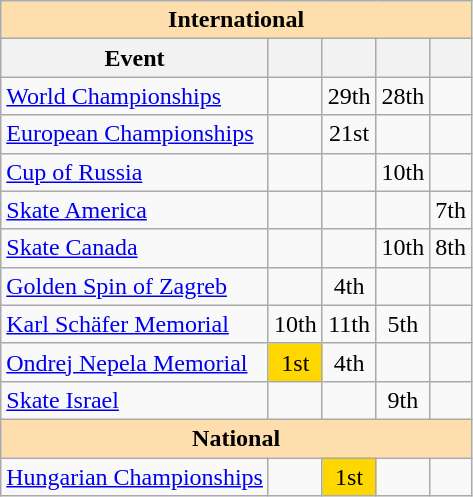<table class="wikitable" style="text-align:center">
<tr>
<th style="background-color: #ffdead; " colspan=5 align=center>International</th>
</tr>
<tr>
<th>Event</th>
<th></th>
<th></th>
<th></th>
<th></th>
</tr>
<tr>
<td align=left><a href='#'>World Championships</a></td>
<td></td>
<td>29th</td>
<td>28th</td>
<td></td>
</tr>
<tr>
<td align=left><a href='#'>European Championships</a></td>
<td></td>
<td>21st</td>
<td></td>
<td></td>
</tr>
<tr>
<td align=left> <a href='#'>Cup of Russia</a></td>
<td></td>
<td></td>
<td>10th</td>
<td></td>
</tr>
<tr>
<td align=left> <a href='#'>Skate America</a></td>
<td></td>
<td></td>
<td></td>
<td>7th</td>
</tr>
<tr>
<td align=left> <a href='#'>Skate Canada</a></td>
<td></td>
<td></td>
<td>10th</td>
<td>8th</td>
</tr>
<tr>
<td align=left><a href='#'>Golden Spin of Zagreb</a></td>
<td></td>
<td>4th</td>
<td></td>
<td></td>
</tr>
<tr>
<td align=left><a href='#'>Karl Schäfer Memorial</a></td>
<td>10th</td>
<td>11th</td>
<td>5th</td>
<td></td>
</tr>
<tr>
<td align=left><a href='#'>Ondrej Nepela Memorial</a></td>
<td bgcolor=gold>1st</td>
<td>4th</td>
<td></td>
<td></td>
</tr>
<tr>
<td align=left><a href='#'>Skate Israel</a></td>
<td></td>
<td></td>
<td>9th</td>
<td></td>
</tr>
<tr>
<th style="background-color: #ffdead; " colspan=5 align=center>National</th>
</tr>
<tr>
<td align=left><a href='#'>Hungarian Championships</a></td>
<td></td>
<td bgcolor=gold>1st</td>
<td></td>
<td></td>
</tr>
</table>
